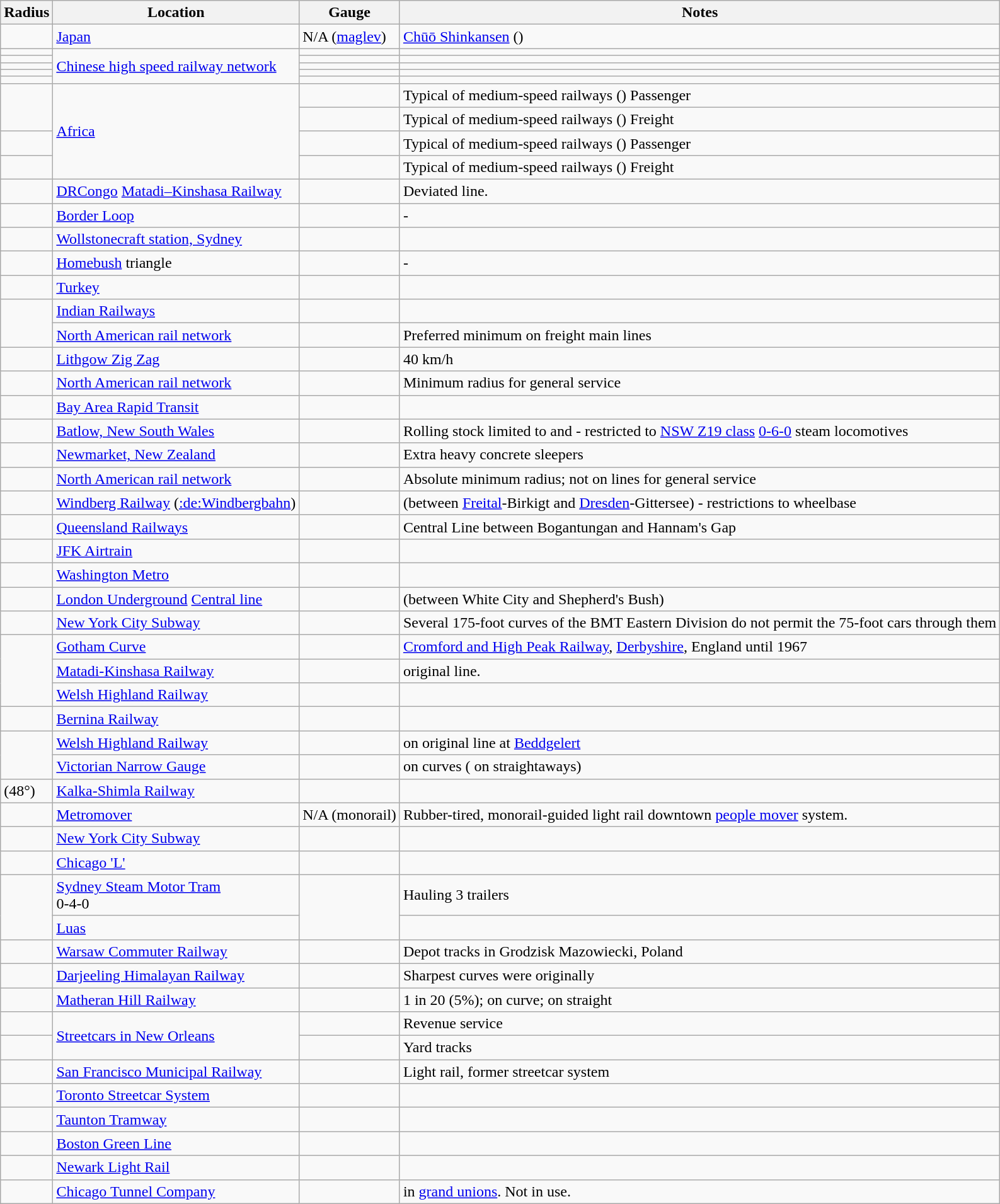<table class="wikitable sortable" border="1">
<tr>
<th scope="col">Radius</th>
<th scope="col" class="unsortable">Location</th>
<th scope="col">Gauge</th>
<th scope="col" class="unsortable">Notes</th>
</tr>
<tr>
<td></td>
<td><a href='#'>Japan</a></td>
<td>N/A (<a href='#'>maglev</a>)</td>
<td><a href='#'>Chūō Shinkansen</a> ()</td>
</tr>
<tr>
<td></td>
<td rowspan="5"><a href='#'>Chinese high speed railway network</a></td>
<td data-sort-value=1435></td>
<td></td>
</tr>
<tr>
<td></td>
<td data-sort-value=1435></td>
<td></td>
</tr>
<tr>
<td></td>
<td data-sort-value=1435></td>
<td></td>
</tr>
<tr>
<td></td>
<td data-sort-value=1435></td>
<td></td>
</tr>
<tr>
<td></td>
<td data-sort-value=1435></td>
<td></td>
</tr>
<tr>
<td rowspan="2"></td>
<td rowspan="4"><a href='#'>Africa</a></td>
<td data-sort-value=1435></td>
<td>Typical of medium-speed railways () Passenger</td>
</tr>
<tr>
<td data-sort-value=1435></td>
<td>Typical of medium-speed railways () Freight</td>
</tr>
<tr>
<td></td>
<td data-sort-value=1435></td>
<td>Typical of medium-speed railways () Passenger</td>
</tr>
<tr>
<td></td>
<td data-sort-value=1435></td>
<td>Typical of medium-speed railways () Freight</td>
</tr>
<tr>
<td></td>
<td><a href='#'>DRCongo</a> <a href='#'>Matadi–Kinshasa Railway</a></td>
<td data-sort-value="1067"></td>
<td>Deviated  line.</td>
</tr>
<tr>
<td></td>
<td><a href='#'>Border Loop</a></td>
<td data-sort-value="1435"></td>
<td> - </td>
</tr>
<tr>
<td></td>
<td><a href='#'>Wollstonecraft station, Sydney</a></td>
<td data-sort-value="1435"></td>
</tr>
<tr>
<td></td>
<td><a href='#'>Homebush</a> triangle</td>
<td data-sort-value="1435"></td>
<td> - </td>
</tr>
<tr>
<td></td>
<td><a href='#'>Turkey</a></td>
<td data-sort-value="1435"></td>
<td></td>
</tr>
<tr>
<td rowspan="2"></td>
<td><a href='#'>Indian Railways</a></td>
<td data-sort-value="1676"></td>
<td></td>
</tr>
<tr>
<td><a href='#'>North American rail network</a></td>
<td data-sort-value="1435"></td>
<td>Preferred minimum on freight main lines</td>
</tr>
<tr>
<td></td>
<td><a href='#'>Lithgow Zig Zag</a></td>
<td data-sort-value="1435"></td>
<td>40 km/h</td>
</tr>
<tr>
<td></td>
<td><a href='#'>North American rail network</a></td>
<td data-sort-value="1435"></td>
<td>Minimum radius for general service</td>
</tr>
<tr>
<td></td>
<td><a href='#'>Bay Area Rapid Transit</a></td>
<td data-sort-value="1676"></td>
<td></td>
</tr>
<tr>
<td></td>
<td><a href='#'>Batlow, New South Wales</a></td>
<td data-sort-value="1435"></td>
<td>Rolling stock limited to  and  - restricted to <a href='#'>NSW Z19 class</a> <a href='#'>0-6-0</a> steam locomotives</td>
</tr>
<tr>
<td></td>
<td><a href='#'>Newmarket, New Zealand</a></td>
<td data-sort-value="1067"></td>
<td>Extra heavy concrete sleepers</td>
</tr>
<tr>
<td></td>
<td><a href='#'>North American rail network</a></td>
<td data-sort-value="1435"></td>
<td>Absolute minimum radius; not on lines for general service</td>
</tr>
<tr>
<td></td>
<td><a href='#'>Windberg Railway</a> (<a href='#'>:de:Windbergbahn</a>)</td>
<td data-sort-value="1435"></td>
<td>(between <a href='#'>Freital</a>-Birkigt and <a href='#'>Dresden</a>-Gittersee) - restrictions to wheelbase</td>
</tr>
<tr>
<td></td>
<td><a href='#'>Queensland Railways</a></td>
<td data-sort-value="1067"></td>
<td>Central Line between Bogantungan and Hannam's Gap</td>
</tr>
<tr>
<td></td>
<td><a href='#'>JFK Airtrain</a></td>
<td data-sort-value="1435"></td>
<td></td>
</tr>
<tr>
<td></td>
<td><a href='#'>Washington Metro</a></td>
<td data-sort-value="1429"></td>
<td></td>
</tr>
<tr>
<td></td>
<td><a href='#'>London Underground</a> <a href='#'>Central line</a></td>
<td data-sort-value="1435"></td>
<td>(between White City and Shepherd's Bush)</td>
</tr>
<tr>
<td></td>
<td><a href='#'>New York City Subway</a></td>
<td></td>
<td>Several 175-foot curves of the BMT Eastern Division do not permit the 75-foot cars through them</td>
</tr>
<tr>
<td rowspan="3"></td>
<td><a href='#'>Gotham Curve</a></td>
<td data-sort-value="1435"></td>
<td><a href='#'>Cromford and High Peak Railway</a>, <a href='#'>Derbyshire</a>, England until 1967</td>
</tr>
<tr>
<td><a href='#'>Matadi-Kinshasa Railway</a></td>
<td data-sort-value="762"></td>
<td>original  line.</td>
</tr>
<tr>
<td><a href='#'>Welsh Highland Railway</a></td>
<td data-sort-value="600"></td>
<td></td>
</tr>
<tr>
<td></td>
<td><a href='#'>Bernina Railway</a></td>
<td data-sort-value="1000"></td>
<td></td>
</tr>
<tr>
<td rowspan="2"></td>
<td><a href='#'>Welsh Highland Railway</a></td>
<td data-sort-value="600"></td>
<td>on original line at <a href='#'>Beddgelert</a></td>
</tr>
<tr>
<td><a href='#'>Victorian Narrow Gauge</a></td>
<td data-sort-value="762"></td>
<td> on curves ( on straightaways)</td>
</tr>
<tr>
<td> (48°)</td>
<td><a href='#'>Kalka-Shimla Railway</a></td>
<td data-sort-value="762"></td>
<td></td>
</tr>
<tr>
<td></td>
<td><a href='#'>Metromover</a></td>
<td>N/A (monorail)</td>
<td>Rubber-tired, monorail-guided light rail downtown <a href='#'>people mover</a> system.</td>
</tr>
<tr>
<td></td>
<td><a href='#'>New York City Subway</a></td>
<td data-sort-value="1435"></td>
<td></td>
</tr>
<tr>
<td></td>
<td><a href='#'>Chicago 'L'</a></td>
<td data-sort-value="1435"></td>
<td></td>
</tr>
<tr>
<td rowspan="2"></td>
<td><a href='#'>Sydney Steam Motor Tram</a> <br> 0-4-0</td>
<td rowspan="2" data-sort-value="1435"></td>
<td>Hauling 3 trailers</td>
</tr>
<tr>
<td><a href='#'>Luas</a></td>
<td></td>
</tr>
<tr>
<td></td>
<td><a href='#'>Warsaw Commuter Railway</a></td>
<td data-sort-value="1435"></td>
<td>Depot tracks in Grodzisk Mazowiecki, Poland</td>
</tr>
<tr>
<td></td>
<td><a href='#'>Darjeeling Himalayan Railway</a></td>
<td data-sort-value="610"></td>
<td>Sharpest curves were originally </td>
</tr>
<tr>
<td></td>
<td><a href='#'>Matheran Hill Railway</a></td>
<td data-sort-value="610"></td>
<td>1 in 20 (5%);  on curve;  on straight</td>
</tr>
<tr>
<td></td>
<td rowspan="2"><a href='#'>Streetcars in New Orleans</a></td>
<td data-sort-value="1587.5"></td>
<td>Revenue service</td>
</tr>
<tr>
<td></td>
<td data-sort-value="1587.5"></td>
<td>Yard tracks</td>
</tr>
<tr>
<td></td>
<td><a href='#'>San Francisco Municipal Railway</a></td>
<td data-sort-value="1435"></td>
<td>Light rail, former streetcar system</td>
</tr>
<tr>
<td></td>
<td><a href='#'>Toronto Streetcar System</a></td>
<td data-sort-value="1495"></td>
<td></td>
</tr>
<tr>
<td></td>
<td><a href='#'>Taunton Tramway</a></td>
<td data-sort-value="1067"></td>
<td></td>
</tr>
<tr>
<td></td>
<td><a href='#'>Boston Green Line</a></td>
<td data-sort-value="1435"></td>
<td></td>
</tr>
<tr>
<td></td>
<td><a href='#'>Newark Light Rail</a></td>
<td data-sort-value="1435"></td>
<td></td>
</tr>
<tr>
<td></td>
<td><a href='#'>Chicago Tunnel Company</a></td>
<td data-sort-value="610"></td>
<td> in <a href='#'>grand unions</a>. Not in use.</td>
</tr>
</table>
